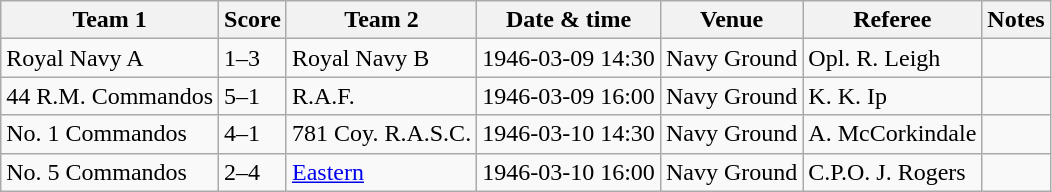<table class="wikitable">
<tr>
<th>Team 1</th>
<th>Score</th>
<th>Team 2</th>
<th>Date & time</th>
<th>Venue</th>
<th>Referee</th>
<th>Notes</th>
</tr>
<tr>
<td>Royal Navy A</td>
<td>1–3</td>
<td>Royal Navy B</td>
<td>1946-03-09 14:30</td>
<td>Navy Ground</td>
<td>Opl. R. Leigh</td>
<td></td>
</tr>
<tr>
<td>44 R.M. Commandos</td>
<td>5–1</td>
<td>R.A.F.</td>
<td>1946-03-09 16:00</td>
<td>Navy Ground</td>
<td>K. K. Ip</td>
<td></td>
</tr>
<tr>
<td>No. 1 Commandos</td>
<td>4–1</td>
<td>781 Coy. R.A.S.C.</td>
<td>1946-03-10 14:30</td>
<td>Navy Ground</td>
<td>A. McCorkindale</td>
<td></td>
</tr>
<tr>
<td>No. 5 Commandos</td>
<td>2–4</td>
<td><a href='#'>Eastern</a></td>
<td>1946-03-10 16:00</td>
<td>Navy Ground</td>
<td>C.P.O. J. Rogers</td>
<td></td>
</tr>
</table>
